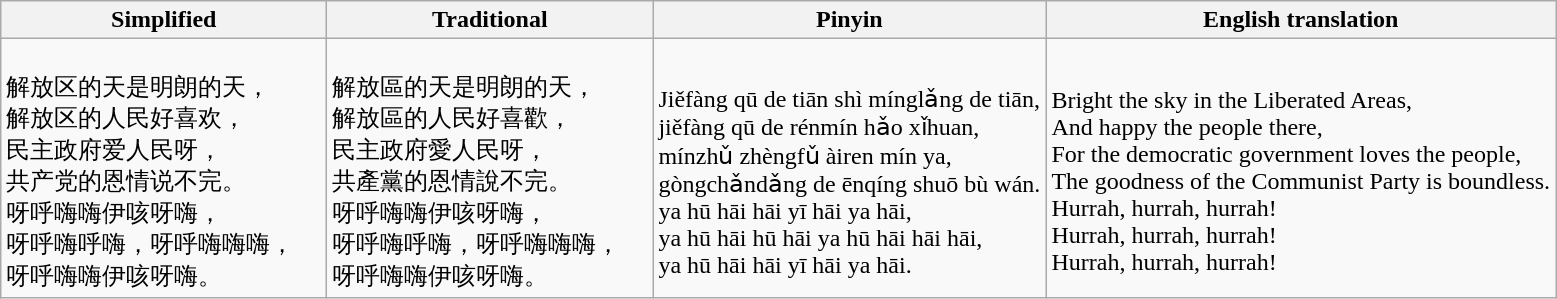<table class="wikitable">
<tr>
<th width="210">Simplified</th>
<th width="210">Traditional</th>
<th>Pinyin</th>
<th>English translation</th>
</tr>
<tr>
<td><br>解放区的天是明朗的天，<br>
解放区的人民好喜欢，<br>
民主政府爱人民呀，<br>
共产党的恩情说不完。<br>
呀呼嗨嗨伊咳呀嗨，<br>
呀呼嗨呼嗨，呀呼嗨嗨嗨，<br>
呀呼嗨嗨伊咳呀嗨。</td>
<td><br>解放區的天是明朗的天，<br>
解放區的人民好喜歡，<br>
民主政府愛人民呀，<br>
共產黨的恩情說不完。<br>
呀呼嗨嗨伊咳呀嗨，<br>
呀呼嗨呼嗨，呀呼嗨嗨嗨，<br>
呀呼嗨嗨伊咳呀嗨。</td>
<td><br>Jiěfàng qū de tiān shì mínglǎng de tiān,<br>
jiěfàng qū de rénmín hǎo xǐhuan,<br>
mínzhǔ zhèngfǔ àiren mín ya,<br>
gòngchǎndǎng de ēnqíng shuō bù wán.<br>
ya hū hāi hāi yī hāi ya hāi,<br>
ya hū hāi hū hāi ya hū hāi hāi hāi,<br>
ya hū hāi hāi yī hāi ya hāi.</td>
<td><br>Bright the sky in the Liberated Areas,<br>
And happy the people there,<br>
For the democratic government loves the people,<br>
The goodness of the Communist Party is boundless.<br>
Hurrah, hurrah, hurrah!<br>
Hurrah, hurrah, hurrah!<br>
Hurrah, hurrah, hurrah!</td>
</tr>
</table>
